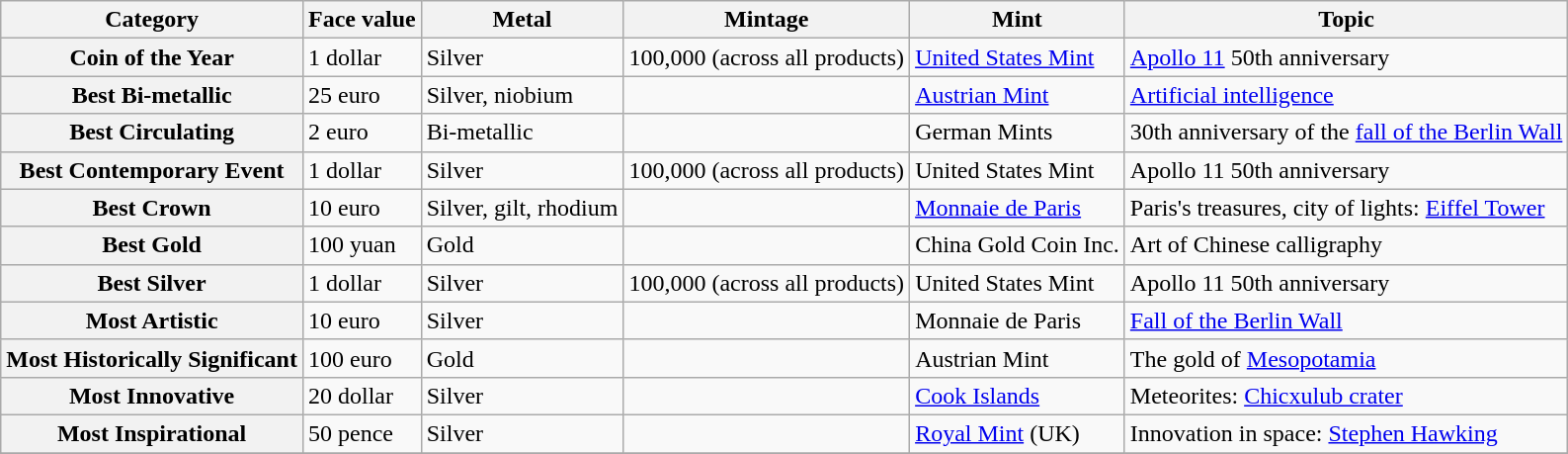<table class="wikitable plainrowheaders">
<tr>
<th>Category</th>
<th>Face value</th>
<th>Metal</th>
<th>Mintage</th>
<th>Mint</th>
<th>Topic</th>
</tr>
<tr>
<th scope="row">Coin of the Year</th>
<td>1 dollar</td>
<td>Silver</td>
<td>100,000 (across all products)</td>
<td><a href='#'>United States Mint</a></td>
<td><a href='#'>Apollo 11</a> 50th anniversary</td>
</tr>
<tr>
<th scope="row">Best Bi-metallic</th>
<td>25 euro</td>
<td>Silver, niobium</td>
<td></td>
<td><a href='#'>Austrian Mint</a></td>
<td><a href='#'>Artificial intelligence</a></td>
</tr>
<tr>
<th scope="row">Best Circulating</th>
<td>2 euro</td>
<td>Bi-metallic</td>
<td></td>
<td>German Mints</td>
<td>30th anniversary of the <a href='#'>fall of the Berlin Wall</a></td>
</tr>
<tr>
<th scope="row">Best Contemporary Event</th>
<td>1 dollar</td>
<td>Silver</td>
<td>100,000 (across all products)</td>
<td>United States Mint</td>
<td>Apollo 11 50th anniversary</td>
</tr>
<tr>
<th scope="row">Best Crown</th>
<td>10 euro</td>
<td>Silver, gilt, rhodium</td>
<td></td>
<td><a href='#'>Monnaie de Paris</a></td>
<td>Paris's treasures, city of lights: <a href='#'>Eiffel Tower</a></td>
</tr>
<tr>
<th scope="row">Best Gold</th>
<td>100 yuan</td>
<td>Gold</td>
<td></td>
<td>China Gold Coin Inc.</td>
<td>Art of Chinese calligraphy</td>
</tr>
<tr>
<th scope="row">Best Silver</th>
<td>1 dollar</td>
<td>Silver</td>
<td>100,000 (across all products)</td>
<td>United States Mint</td>
<td>Apollo 11 50th anniversary</td>
</tr>
<tr>
<th scope="row">Most Artistic</th>
<td>10 euro</td>
<td>Silver</td>
<td></td>
<td>Monnaie de Paris</td>
<td><a href='#'>Fall of the Berlin Wall</a></td>
</tr>
<tr>
<th scope="row">Most Historically Significant</th>
<td>100 euro</td>
<td>Gold</td>
<td></td>
<td>Austrian Mint</td>
<td>The gold of <a href='#'>Mesopotamia</a></td>
</tr>
<tr>
<th scope="row">Most Innovative</th>
<td>20 dollar</td>
<td>Silver</td>
<td></td>
<td><a href='#'>Cook Islands</a></td>
<td>Meteorites: <a href='#'>Chicxulub crater</a></td>
</tr>
<tr>
<th scope="row">Most Inspirational</th>
<td>50 pence</td>
<td>Silver</td>
<td></td>
<td><a href='#'>Royal Mint</a> (UK)</td>
<td>Innovation in space: <a href='#'>Stephen Hawking</a></td>
</tr>
<tr>
</tr>
</table>
